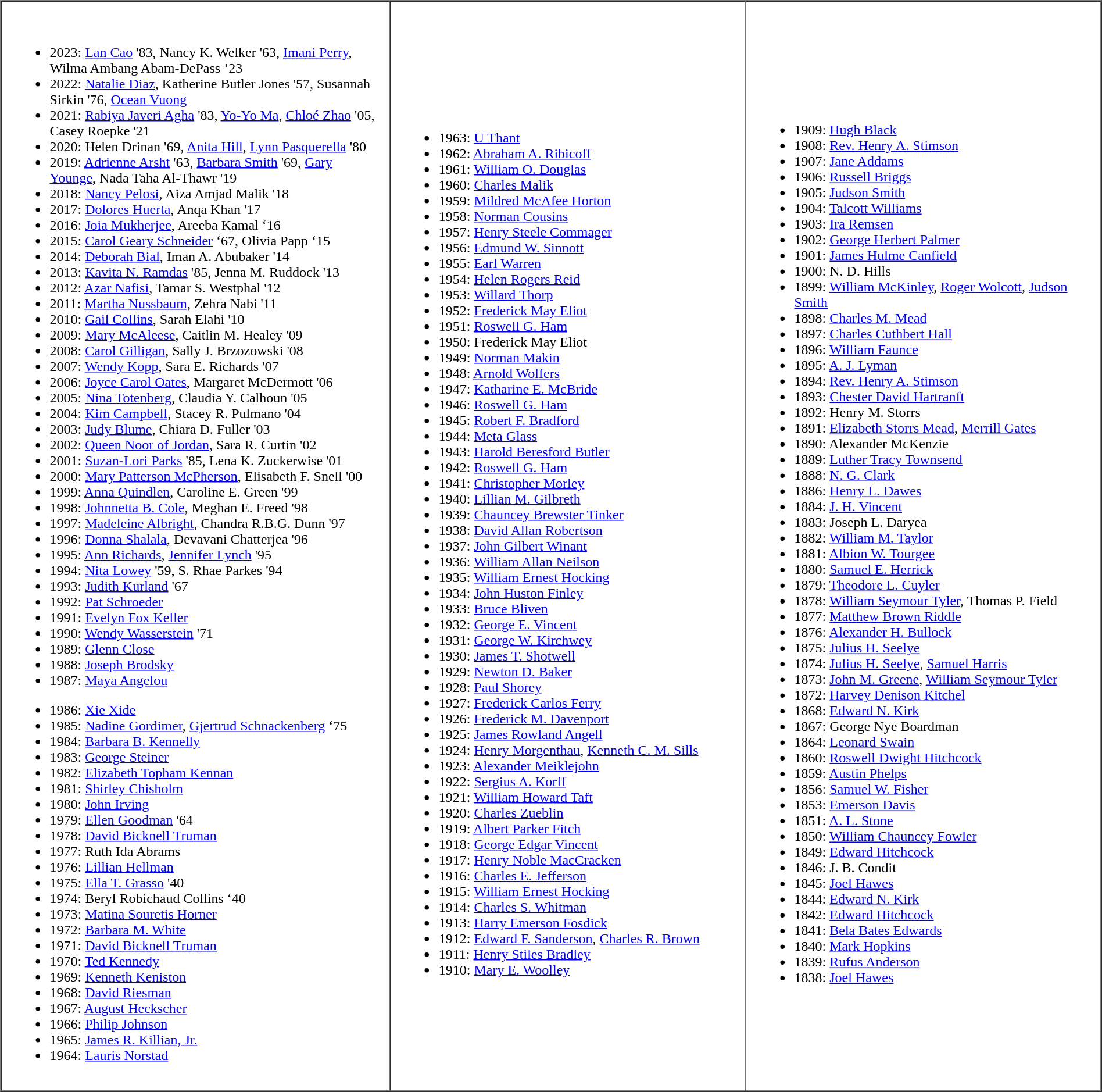<table border="1" width="100%" cellspacing="0">
<tr>
<td width=35% style="padding:15px;"><br><ul><li>2023: <a href='#'>Lan Cao</a> '83, Nancy K. Welker '63, <a href='#'>Imani Perry</a>, Wilma Ambang Abam-DePass ’23 </li><li>2022: <a href='#'>Natalie Diaz</a>, Katherine Butler Jones '57, Susannah Sirkin '76, <a href='#'>Ocean Vuong</a></li><li>2021: <a href='#'>Rabiya Javeri Agha</a> '83, <a href='#'>Yo-Yo Ma</a>, <a href='#'>Chloé Zhao</a> '05, Casey Roepke '21</li><li>2020: Helen Drinan '69, <a href='#'>Anita Hill</a>, <a href='#'>Lynn Pasquerella</a> '80</li><li>2019: <a href='#'>Adrienne Arsht</a> '63, <a href='#'>Barbara Smith</a> '69, <a href='#'>Gary Younge</a>, Nada Taha Al-Thawr '19</li><li>2018: <a href='#'>Nancy Pelosi</a>, Aiza Amjad Malik '18</li><li>2017: <a href='#'>Dolores Huerta</a>, Anqa Khan '17</li><li>2016: <a href='#'>Joia Mukherjee</a>, Areeba Kamal ‘16</li><li>2015: <a href='#'>Carol Geary Schneider</a> ‘67, Olivia Papp ‘15</li><li>2014: <a href='#'>Deborah Bial</a>, Iman A. Abubaker '14</li><li>2013: <a href='#'>Kavita N. Ramdas</a> '85, Jenna M. Ruddock '13</li><li>2012: <a href='#'>Azar Nafisi</a>, Tamar S. Westphal '12</li><li>2011: <a href='#'>Martha Nussbaum</a>, Zehra Nabi '11</li><li>2010: <a href='#'>Gail Collins</a>, Sarah Elahi '10</li><li>2009: <a href='#'>Mary McAleese</a>, Caitlin M. Healey '09</li><li>2008: <a href='#'>Carol Gilligan</a>, Sally J. Brzozowski '08</li><li>2007: <a href='#'>Wendy Kopp</a>, Sara E. Richards '07</li><li>2006: <a href='#'>Joyce Carol Oates</a>, Margaret McDermott '06</li><li>2005: <a href='#'>Nina Totenberg</a>, Claudia Y. Calhoun '05</li><li>2004: <a href='#'>Kim Campbell</a>, Stacey R. Pulmano '04</li><li>2003: <a href='#'>Judy Blume</a>, Chiara D. Fuller '03</li><li>2002: <a href='#'>Queen Noor of Jordan</a>, Sara R. Curtin '02</li><li>2001: <a href='#'>Suzan-Lori Parks</a> '85, Lena K. Zuckerwise '01</li><li>2000: <a href='#'>Mary Patterson McPherson</a>, Elisabeth F. Snell '00</li><li>1999: <a href='#'>Anna Quindlen</a>, Caroline E. Green '99</li><li>1998: <a href='#'>Johnnetta B. Cole</a>, Meghan E. Freed '98</li><li>1997: <a href='#'>Madeleine Albright</a>, Chandra R.B.G. Dunn '97</li><li>1996: <a href='#'>Donna Shalala</a>, Devavani Chatterjea '96</li><li>1995: <a href='#'>Ann Richards</a>, <a href='#'>Jennifer Lynch</a> '95</li><li>1994: <a href='#'>Nita Lowey</a> '59, S. Rhae Parkes '94</li><li>1993: <a href='#'>Judith Kurland</a> '67</li><li>1992: <a href='#'>Pat Schroeder</a></li><li>1991: <a href='#'>Evelyn Fox Keller</a></li><li>1990: <a href='#'>Wendy Wasserstein</a> '71</li><li>1989: <a href='#'>Glenn Close</a></li><li>1988: <a href='#'>Joseph Brodsky</a></li><li>1987: <a href='#'>Maya Angelou</a></li></ul><ul><li>1986: <a href='#'>Xie Xide</a></li><li>1985: <a href='#'>Nadine Gordimer</a>, <a href='#'>Gjertrud Schnackenberg</a> ‘75</li><li>1984: <a href='#'>Barbara B. Kennelly</a></li><li>1983: <a href='#'>George Steiner</a></li><li>1982: <a href='#'>Elizabeth Topham Kennan</a></li><li>1981: <a href='#'>Shirley Chisholm</a></li><li>1980: <a href='#'>John Irving</a></li><li>1979: <a href='#'>Ellen Goodman</a> '64</li><li>1978: <a href='#'>David Bicknell Truman</a></li><li>1977: Ruth Ida Abrams</li><li>1976: <a href='#'>Lillian Hellman</a></li><li>1975: <a href='#'>Ella T. Grasso</a> '40</li><li>1974: Beryl Robichaud Collins ‘40</li><li>1973: <a href='#'>Matina Souretis Horner</a></li><li>1972: <a href='#'>Barbara M. White</a></li><li>1971: <a href='#'>David Bicknell Truman</a></li><li>1970: <a href='#'>Ted Kennedy</a></li><li>1969: <a href='#'>Kenneth Keniston</a></li><li>1968: <a href='#'>David Riesman</a></li><li>1967: <a href='#'>August Heckscher</a></li><li>1966: <a href='#'>Philip Johnson</a></li><li>1965: <a href='#'>James R. Killian, Jr.</a></li><li>1964: <a href='#'>Lauris Norstad</a></li></ul></td>
<td width=32% style="padding:15px;"><br><ul><li>1963: <a href='#'>U Thant</a></li><li>1962: <a href='#'>Abraham A. Ribicoff</a></li><li>1961: <a href='#'>William O. Douglas</a></li><li>1960: <a href='#'>Charles Malik</a></li><li>1959: <a href='#'>Mildred McAfee Horton</a></li><li>1958: <a href='#'>Norman Cousins</a></li><li>1957: <a href='#'>Henry Steele Commager</a></li><li>1956: <a href='#'>Edmund W. Sinnott</a></li><li>1955: <a href='#'>Earl Warren</a></li><li>1954: <a href='#'>Helen Rogers Reid</a></li><li>1953: <a href='#'>Willard Thorp</a></li><li>1952: <a href='#'>Frederick May Eliot</a></li><li>1951: <a href='#'>Roswell G. Ham</a></li><li>1950: Frederick May Eliot</li><li>1949: <a href='#'>Norman Makin</a></li><li>1948: <a href='#'>Arnold Wolfers</a></li><li>1947: <a href='#'>Katharine E. McBride</a></li><li>1946: <a href='#'>Roswell G. Ham</a></li><li>1945: <a href='#'>Robert F. Bradford</a></li><li>1944: <a href='#'>Meta Glass</a></li><li>1943: <a href='#'>Harold Beresford Butler</a></li><li>1942: <a href='#'>Roswell G. Ham</a></li><li>1941: <a href='#'>Christopher Morley</a></li><li>1940: <a href='#'>Lillian M. Gilbreth</a></li><li>1939: <a href='#'>Chauncey Brewster Tinker</a></li><li>1938: <a href='#'>David Allan Robertson</a></li><li>1937: <a href='#'>John Gilbert Winant</a></li><li>1936: <a href='#'>William Allan Neilson</a></li><li>1935: <a href='#'>William Ernest Hocking</a></li><li>1934: <a href='#'>John Huston Finley</a></li><li>1933: <a href='#'>Bruce Bliven</a></li><li>1932: <a href='#'>George E. Vincent</a></li><li>1931: <a href='#'>George W. Kirchwey</a></li><li>1930: <a href='#'>James T. Shotwell</a></li><li>1929: <a href='#'>Newton D. Baker</a></li><li>1928: <a href='#'>Paul Shorey</a></li><li>1927: <a href='#'>Frederick Carlos Ferry</a></li><li>1926: <a href='#'>Frederick M. Davenport</a></li><li>1925: <a href='#'>James Rowland Angell</a></li><li>1924: <a href='#'>Henry Morgenthau</a>, <a href='#'>Kenneth C. M. Sills</a></li><li>1923: <a href='#'>Alexander Meiklejohn</a></li><li>1922: <a href='#'>Sergius A. Korff</a></li><li>1921: <a href='#'>William Howard Taft</a></li><li>1920: <a href='#'>Charles Zueblin</a></li><li>1919: <a href='#'>Albert Parker Fitch</a></li><li>1918: <a href='#'>George Edgar Vincent</a></li><li>1917: <a href='#'>Henry Noble MacCracken</a></li><li>1916: <a href='#'>Charles E. Jefferson</a></li><li>1915: <a href='#'>William Ernest Hocking</a></li><li>1914: <a href='#'>Charles S. Whitman</a></li><li>1913: <a href='#'>Harry Emerson Fosdick</a></li><li>1912: <a href='#'>Edward F. Sanderson</a>, <a href='#'>Charles R. Brown</a></li><li>1911: <a href='#'>Henry Stiles Bradley</a></li><li>1910: <a href='#'>Mary E. Woolley</a></li></ul></td>
<td width=32% style="padding:15px;"><br><ul><li>1909: <a href='#'>Hugh Black</a></li><li>1908: <a href='#'>Rev. Henry A. Stimson</a></li><li>1907: <a href='#'>Jane Addams</a></li><li>1906: <a href='#'>Russell Briggs</a></li><li>1905: <a href='#'>Judson Smith</a></li><li>1904: <a href='#'>Talcott Williams</a></li><li>1903: <a href='#'>Ira Remsen</a></li><li>1902: <a href='#'>George Herbert Palmer</a></li><li>1901: <a href='#'>James Hulme Canfield</a></li><li>1900: N. D. Hills</li><li>1899: <a href='#'>William McKinley</a>, <a href='#'>Roger Wolcott</a>, <a href='#'>Judson Smith</a></li><li>1898: <a href='#'>Charles M. Mead</a></li><li>1897: <a href='#'>Charles Cuthbert Hall</a></li><li>1896: <a href='#'>William Faunce</a></li><li>1895: <a href='#'>A. J. Lyman</a></li><li>1894: <a href='#'>Rev. Henry A. Stimson</a></li><li>1893: <a href='#'>Chester David Hartranft</a></li><li>1892: Henry M. Storrs</li><li>1891: <a href='#'>Elizabeth Storrs Mead</a>, <a href='#'>Merrill Gates</a></li><li>1890: Alexander McKenzie</li><li>1889: <a href='#'>Luther Tracy Townsend</a></li><li>1888: <a href='#'>N. G. Clark</a></li><li>1886: <a href='#'>Henry L. Dawes</a></li><li>1884: <a href='#'>J. H. Vincent</a></li><li>1883: Joseph L. Daryea</li><li>1882: <a href='#'>William M. Taylor</a></li><li>1881: <a href='#'>Albion W. Tourgee</a></li><li>1880: <a href='#'>Samuel E. Herrick</a></li><li>1879: <a href='#'>Theodore L. Cuyler</a></li><li>1878: <a href='#'>William Seymour Tyler</a>, Thomas P. Field</li><li>1877: <a href='#'>Matthew Brown Riddle</a></li><li>1876: <a href='#'>Alexander H. Bullock</a></li><li>1875: <a href='#'>Julius H. Seelye</a></li><li>1874: <a href='#'>Julius H. Seelye</a>, <a href='#'>Samuel Harris</a></li><li>1873: <a href='#'>John M. Greene</a>, <a href='#'>William Seymour Tyler</a></li><li>1872: <a href='#'>Harvey Denison Kitchel</a></li><li>1868: <a href='#'>Edward N. Kirk</a></li><li>1867: George Nye Boardman</li><li>1864: <a href='#'>Leonard Swain</a></li><li>1860: <a href='#'>Roswell Dwight Hitchcock</a></li><li>1859: <a href='#'>Austin Phelps</a></li><li>1856: <a href='#'>Samuel W. Fisher</a></li><li>1853: <a href='#'>Emerson Davis</a></li><li>1851: <a href='#'>A. L. Stone</a></li><li>1850: <a href='#'>William Chauncey Fowler</a></li><li>1849: <a href='#'>Edward Hitchcock</a></li><li>1846: J. B. Condit</li><li>1845: <a href='#'>Joel Hawes</a></li><li>1844: <a href='#'>Edward N. Kirk</a></li><li>1842: <a href='#'>Edward Hitchcock</a></li><li>1841: <a href='#'>Bela Bates Edwards</a></li><li>1840: <a href='#'>Mark Hopkins</a></li><li>1839: <a href='#'>Rufus Anderson</a></li><li>1838: <a href='#'>Joel Hawes</a></li></ul></td>
</tr>
</table>
